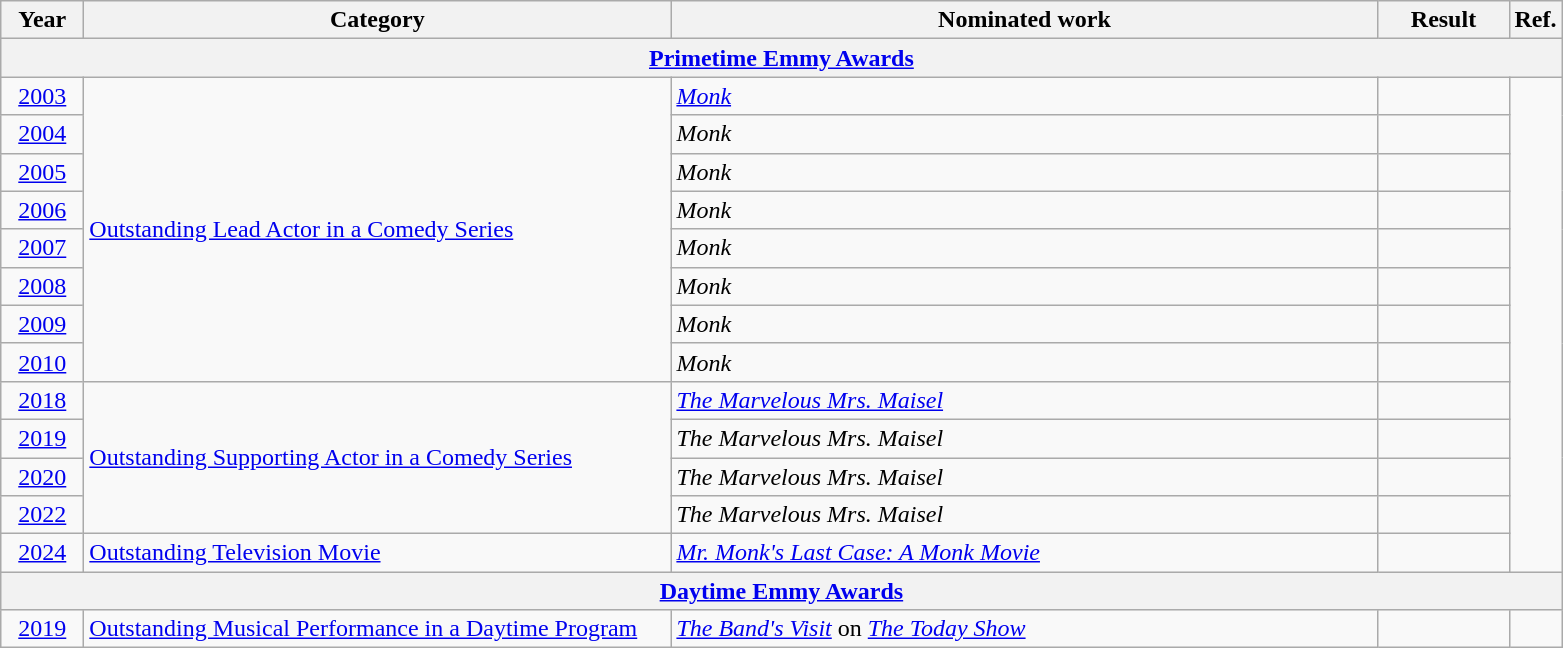<table class="wikitable plainrowheaders">
<tr>
<th scope="col" style="width:3em;">Year</th>
<th scope="col" style="width:24em;">Category</th>
<th scope="col" style="width:29em;">Nominated work</th>
<th scope="col" style="width:5em;">Result</th>
<th>Ref.</th>
</tr>
<tr>
<th colspan="5"><a href='#'>Primetime Emmy Awards</a></th>
</tr>
<tr>
<td style="text-align:center;"><a href='#'>2003</a></td>
<td rowspan="8"><a href='#'>Outstanding Lead Actor in a Comedy Series</a></td>
<td><em><a href='#'>Monk</a></em> </td>
<td></td>
<td rowspan="13"></td>
</tr>
<tr>
<td style="text-align:center;"><a href='#'>2004</a></td>
<td><em>Monk</em> </td>
<td></td>
</tr>
<tr>
<td style="text-align:center;"><a href='#'>2005</a></td>
<td><em>Monk</em> </td>
<td></td>
</tr>
<tr>
<td style="text-align:center;"><a href='#'>2006</a></td>
<td><em>Monk</em> </td>
<td></td>
</tr>
<tr>
<td style="text-align:center;"><a href='#'>2007</a></td>
<td><em>Monk</em> </td>
<td></td>
</tr>
<tr>
<td style="text-align:center;"><a href='#'>2008</a></td>
<td><em>Monk</em> </td>
<td></td>
</tr>
<tr>
<td style="text-align:center;"><a href='#'>2009</a></td>
<td><em>Monk</em> </td>
<td></td>
</tr>
<tr>
<td style="text-align:center;"><a href='#'>2010</a></td>
<td><em>Monk</em> </td>
<td></td>
</tr>
<tr>
<td style="text-align:center;"><a href='#'>2018</a></td>
<td rowspan="4"><a href='#'>Outstanding Supporting Actor in a Comedy Series</a></td>
<td><em><a href='#'>The Marvelous Mrs. Maisel</a></em> </td>
<td></td>
</tr>
<tr>
<td style="text-align:center;"><a href='#'>2019</a></td>
<td><em>The Marvelous Mrs. Maisel</em> </td>
<td></td>
</tr>
<tr>
<td style="text-align:center;"><a href='#'>2020</a></td>
<td><em>The Marvelous Mrs. Maisel</em> </td>
<td></td>
</tr>
<tr>
<td style="text-align:center;"><a href='#'>2022</a></td>
<td><em>The Marvelous Mrs. Maisel</em> </td>
<td></td>
</tr>
<tr>
<td style="text-align:center;"><a href='#'>2024</a></td>
<td><a href='#'>Outstanding Television Movie</a></td>
<td><em><a href='#'>Mr. Monk's Last Case: A Monk Movie</a></em> </td>
<td></td>
</tr>
<tr>
<th colspan=5><a href='#'>Daytime Emmy Awards</a></th>
</tr>
<tr>
<td style="text-align:center;"><a href='#'>2019</a></td>
<td><a href='#'>Outstanding Musical Performance in a Daytime Program</a></td>
<td><em><a href='#'>The Band's Visit</a></em> on <em><a href='#'>The Today Show</a></em></td>
<td></td>
<td></td>
</tr>
</table>
